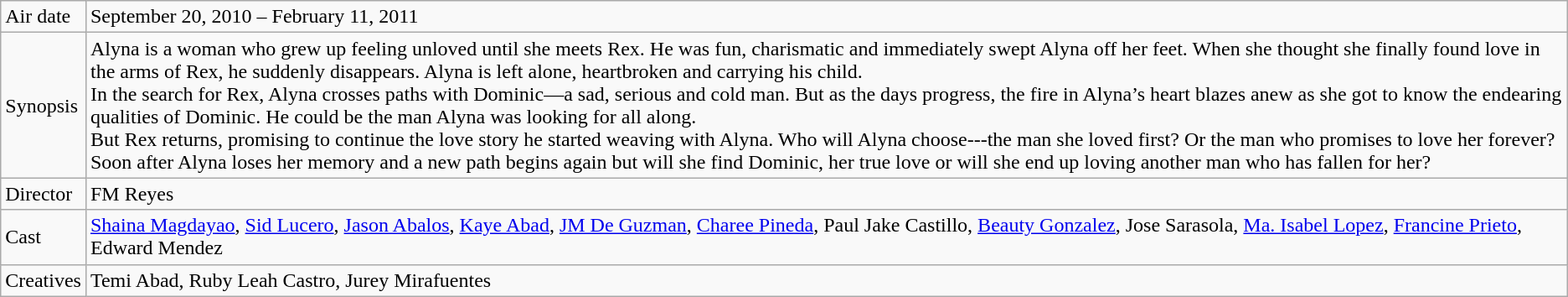<table class="wikitable">
<tr>
<td>Air date</td>
<td>September 20, 2010 – February 11, 2011</td>
</tr>
<tr>
<td>Synopsis</td>
<td>Alyna is a woman who grew up feeling unloved until she meets Rex. He was fun, charismatic and immediately swept Alyna off her feet. When she thought she finally found love in the arms of Rex, he suddenly disappears. Alyna is left alone, heartbroken and carrying his child.<br>In the search for Rex, Alyna crosses paths with Dominic—a sad, serious and cold man. But as the days progress, the fire in Alyna’s heart blazes anew as she got to know the endearing qualities of Dominic. He could be the man Alyna was looking for all along.<br>But Rex returns, promising to continue the love story he started weaving with Alyna. Who will Alyna choose---the man she loved first? Or the man who promises to love her forever?
Soon after Alyna loses her memory and a new path begins again but will she find Dominic, her true love or will she end up loving another man who has fallen for her?</td>
</tr>
<tr>
<td>Director</td>
<td>FM Reyes</td>
</tr>
<tr>
<td>Cast</td>
<td><a href='#'>Shaina Magdayao</a>, <a href='#'>Sid Lucero</a>, <a href='#'>Jason Abalos</a>, <a href='#'>Kaye Abad</a>, <a href='#'>JM De Guzman</a>, <a href='#'>Charee Pineda</a>, Paul Jake Castillo, <a href='#'>Beauty Gonzalez</a>, Jose Sarasola, <a href='#'>Ma. Isabel Lopez</a>,  <a href='#'>Francine Prieto</a>, Edward Mendez</td>
</tr>
<tr>
<td>Creatives</td>
<td>Temi Abad, Ruby Leah Castro, Jurey Mirafuentes</td>
</tr>
</table>
